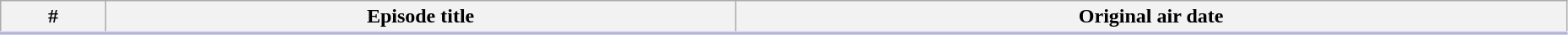<table class="wikitable" width="98%" style="background:#FFF;">
<tr style="border-bottom:3px solid #CCF">
<th>#</th>
<th>Episode title</th>
<th>Original air date</th>
</tr>
<tr>
</tr>
</table>
